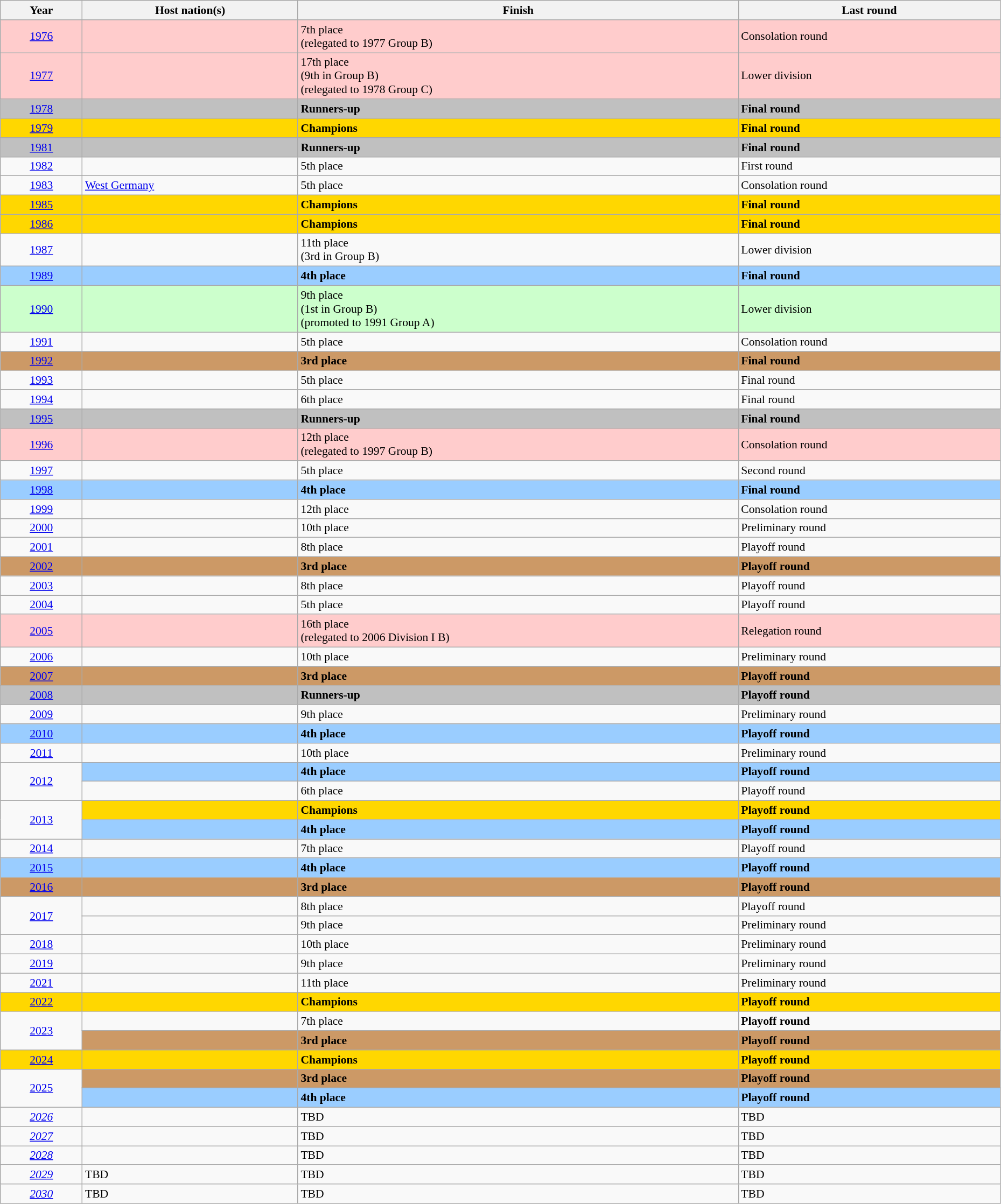<table class="wikitable" style="width:98%; font-size:90%;">
<tr>
<th>Year</th>
<th>Host nation(s)</th>
<th>Finish</th>
<th>Last round</th>
</tr>
<tr style="background-color:#FFCCCC;">
<td align="center"><a href='#'>1976</a></td>
<td></td>
<td>7th place<br>(relegated to 1977 Group B)</td>
<td>Consolation round</td>
</tr>
<tr style="background-color:#FFCCCC;">
<td align="center"><a href='#'>1977</a></td>
<td></td>
<td>17th place<br>(9th in Group B)<br>(relegated to 1978 Group C)</td>
<td>Lower division</td>
</tr>
<tr style="background-color:silver;">
<td align="center"><a href='#'>1978</a></td>
<td></td>
<td><strong>Runners-up</strong></td>
<td><strong>Final round</strong></td>
</tr>
<tr style="background-color:gold;">
<td align="center"><a href='#'>1979</a></td>
<td></td>
<td><strong>Champions</strong></td>
<td><strong>Final round</strong></td>
</tr>
<tr style="background-color:silver;">
<td align="center"><a href='#'>1981</a></td>
<td></td>
<td><strong>Runners-up</strong></td>
<td><strong>Final round</strong></td>
</tr>
<tr>
<td align="center"><a href='#'>1982</a></td>
<td></td>
<td>5th place</td>
<td>First round</td>
</tr>
<tr>
<td align="center"><a href='#'>1983</a></td>
<td> <a href='#'>West Germany</a></td>
<td>5th place</td>
<td>Consolation round</td>
</tr>
<tr style="background-color:gold;">
<td align="center"><a href='#'>1985</a></td>
<td></td>
<td><strong>Champions</strong></td>
<td><strong>Final round</strong></td>
</tr>
<tr style="background-color:gold;">
<td align="center"><a href='#'>1986</a></td>
<td></td>
<td><strong>Champions</strong></td>
<td><strong>Final round</strong></td>
</tr>
<tr>
<td align="center"><a href='#'>1987</a></td>
<td></td>
<td>11th place<br>(3rd in Group B)</td>
<td>Lower division</td>
</tr>
<tr style="background-color:#9ACDFF;">
<td align="center"><a href='#'>1989</a></td>
<td></td>
<td><strong>4th place</strong></td>
<td><strong>Final round</strong></td>
</tr>
<tr style="background-color:#CCFFCC;">
<td align="center"><a href='#'>1990</a></td>
<td></td>
<td>9th place<br>(1st in Group B)<br>(promoted to 1991 Group A)</td>
<td>Lower division</td>
</tr>
<tr>
<td align="center"><a href='#'>1991</a></td>
<td></td>
<td>5th place</td>
<td>Consolation round</td>
</tr>
<tr style="background-color:#CC9966;">
<td align="center"><a href='#'>1992</a></td>
<td></td>
<td><strong>3rd place</strong></td>
<td><strong>Final round</strong></td>
</tr>
<tr>
<td align="center"><a href='#'>1993</a></td>
<td></td>
<td>5th place</td>
<td>Final round</td>
</tr>
<tr>
<td align="center"><a href='#'>1994</a></td>
<td></td>
<td>6th place</td>
<td>Final round</td>
</tr>
<tr style="background-color:silver;">
<td align="center"><a href='#'>1995</a></td>
<td></td>
<td><strong>Runners-up</strong></td>
<td><strong>Final round</strong></td>
</tr>
<tr style="background-color:#FFCCCC;">
<td align="center"><a href='#'>1996</a></td>
<td></td>
<td>12th place<br>(relegated to 1997 Group B)</td>
<td>Consolation round</td>
</tr>
<tr>
<td align="center"><a href='#'>1997</a></td>
<td></td>
<td>5th place</td>
<td>Second round</td>
</tr>
<tr style="background-color:#9ACDFF;">
<td align="center"><a href='#'>1998</a></td>
<td></td>
<td><strong>4th place</strong></td>
<td><strong>Final round</strong></td>
</tr>
<tr>
<td align="center"><a href='#'>1999</a></td>
<td></td>
<td>12th place</td>
<td>Consolation round</td>
</tr>
<tr>
<td align="center"><a href='#'>2000</a></td>
<td></td>
<td>10th place</td>
<td>Preliminary round</td>
</tr>
<tr>
<td align="center"><a href='#'>2001</a></td>
<td></td>
<td>8th place</td>
<td>Playoff round</td>
</tr>
<tr style="background-color:#CC9966;">
<td align="center"><a href='#'>2002</a></td>
<td></td>
<td><strong>3rd place</strong></td>
<td><strong>Playoff round</strong></td>
</tr>
<tr>
<td align="center"><a href='#'>2003</a></td>
<td></td>
<td>8th place</td>
<td>Playoff round</td>
</tr>
<tr>
<td align="center"><a href='#'>2004</a></td>
<td></td>
<td>5th place</td>
<td>Playoff round</td>
</tr>
<tr style="background-color:#FFCCCC;">
<td align="center"><a href='#'>2005</a></td>
<td></td>
<td>16th place<br>(relegated to 2006 Division I B)</td>
<td>Relegation round</td>
</tr>
<tr>
<td align="center"><a href='#'>2006</a></td>
<td></td>
<td>10th place</td>
<td>Preliminary round</td>
</tr>
<tr style="background-color:#CC9966;">
<td align="center"><a href='#'>2007</a></td>
<td></td>
<td><strong>3rd place</strong></td>
<td><strong>Playoff round</strong></td>
</tr>
<tr style="background-color:silver;">
<td align="center"><a href='#'>2008</a></td>
<td></td>
<td><strong>Runners-up</strong></td>
<td><strong>Playoff round</strong></td>
</tr>
<tr>
<td align="center"><a href='#'>2009</a></td>
<td></td>
<td>9th place</td>
<td>Preliminary round</td>
</tr>
<tr style="background-color:#9ACDFF;">
<td align="center"><a href='#'>2010</a></td>
<td></td>
<td><strong>4th place</strong></td>
<td><strong>Playoff round</strong></td>
</tr>
<tr>
<td align="center"><a href='#'>2011</a></td>
<td></td>
<td>10th place</td>
<td>Preliminary round</td>
</tr>
<tr>
<td rowspan="2" align="center"><a href='#'>2012</a></td>
<td style="background-color:#9ACDFF;"></td>
<td style="background-color:#9ACDFF;"><strong>4th place</strong></td>
<td style="background-color:#9ACDFF;"><strong>Playoff round</strong></td>
</tr>
<tr>
<td></td>
<td>6th place</td>
<td>Playoff round</td>
</tr>
<tr>
<td rowspan="2" align="center"><a href='#'>2013</a></td>
<td style="background-color:gold;"></td>
<td style="background-color:gold;"><strong>Champions</strong></td>
<td style="background-color:gold;"><strong>Playoff round</strong></td>
</tr>
<tr>
<td style="background-color:#9ACDFF;"></td>
<td style="background-color:#9ACDFF;"><strong>4th place</strong></td>
<td style="background-color:#9ACDFF;"><strong>Playoff round</strong></td>
</tr>
<tr>
<td align="center"><a href='#'>2014</a></td>
<td></td>
<td>7th place</td>
<td>Playoff round</td>
</tr>
<tr style="background-color:#9ACDFF;">
<td align="center"><a href='#'>2015</a></td>
<td></td>
<td><strong>4th place</strong></td>
<td><strong>Playoff round</strong></td>
</tr>
<tr style="background-color:#CC9966;">
<td align="center"><a href='#'>2016</a></td>
<td></td>
<td><strong>3rd place</strong></td>
<td><strong>Playoff round</strong></td>
</tr>
<tr>
<td rowspan="2" align="center"><a href='#'>2017</a></td>
<td></td>
<td>8th place</td>
<td>Playoff round</td>
</tr>
<tr>
<td></td>
<td>9th place</td>
<td>Preliminary round</td>
</tr>
<tr>
<td align="center"><a href='#'>2018</a></td>
<td></td>
<td>10th place</td>
<td>Preliminary round</td>
</tr>
<tr>
<td align="center"><a href='#'>2019</a></td>
<td></td>
<td>9th place</td>
<td>Preliminary round</td>
</tr>
<tr>
<td align="center"><a href='#'>2021</a></td>
<td></td>
<td>11th place</td>
<td>Preliminary round</td>
</tr>
<tr style="background-color:gold;">
<td align="center"><a href='#'>2022</a></td>
<td></td>
<td><strong>Champions</strong></td>
<td><strong>Playoff round</strong></td>
</tr>
<tr>
<td rowspan="2" align="center"><a href='#'>2023</a></td>
<td></td>
<td>7th place</td>
<td><strong>Playoff round</strong></td>
</tr>
<tr>
<td style="background-color:#CC9966;"></td>
<td style="background-color:#CC9966;"><strong>3rd place</strong></td>
<td style="background-color:#CC9966;"><strong>Playoff round</strong></td>
</tr>
<tr style="background-color:gold;">
<td align="center"><a href='#'>2024</a></td>
<td></td>
<td><strong>Champions</strong></td>
<td><strong>Playoff round</strong></td>
</tr>
<tr>
<td rowspan="2" align="center"><a href='#'>2025</a></td>
<td style="background-color:#CC9966;"></td>
<td style="background-color:#CC9966;"><strong>3rd place</strong></td>
<td style="background-color:#CC9966;"><strong>Playoff round</strong></td>
</tr>
<tr>
<td style="background-color:#9ACDFF;"></td>
<td style="background-color:#9ACDFF;"><strong>4th place</strong></td>
<td style="background-color:#9ACDFF;"><strong>Playoff round</strong></td>
</tr>
<tr>
<td align="center"><em><a href='#'>2026</a></em></td>
<td></td>
<td>TBD</td>
<td>TBD</td>
</tr>
<tr>
<td align="center"><em><a href='#'>2027</a></em></td>
<td></td>
<td>TBD</td>
<td>TBD</td>
</tr>
<tr>
<td align="center"><em><a href='#'>2028</a></em></td>
<td></td>
<td>TBD</td>
<td>TBD</td>
</tr>
<tr>
<td align="center"><em><a href='#'>2029</a></em></td>
<td> TBD</td>
<td>TBD</td>
<td>TBD</td>
</tr>
<tr>
<td align="center"><em><a href='#'>2030</a></em></td>
<td> TBD</td>
<td>TBD</td>
<td>TBD</td>
</tr>
</table>
